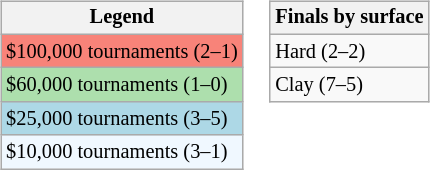<table>
<tr valign=top>
<td><br><table class="wikitable" style="font-size:85%;">
<tr>
<th>Legend</th>
</tr>
<tr style="background:#f88379;">
<td>$100,000 tournaments (2–1)</td>
</tr>
<tr style="background:#addfad;">
<td>$60,000 tournaments (1–0)</td>
</tr>
<tr style="background:lightblue;">
<td>$25,000 tournaments (3–5)</td>
</tr>
<tr style="background:#f0f8ff;">
<td>$10,000 tournaments (3–1)</td>
</tr>
</table>
</td>
<td><br><table class="wikitable" style="font-size:85%;">
<tr>
<th>Finals by surface</th>
</tr>
<tr>
<td>Hard (2–2)</td>
</tr>
<tr>
<td>Clay (7–5)</td>
</tr>
</table>
</td>
</tr>
</table>
